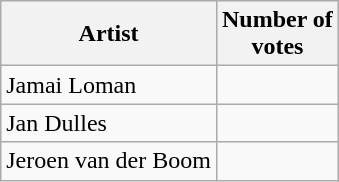<table class="wikitable">
<tr>
<th>Artist</th>
<th>Number of<br>votes</th>
</tr>
<tr>
<td>Jamai Loman</td>
<td></td>
</tr>
<tr>
<td>Jan Dulles</td>
<td></td>
</tr>
<tr>
<td>Jeroen van der Boom</td>
<td></td>
</tr>
</table>
